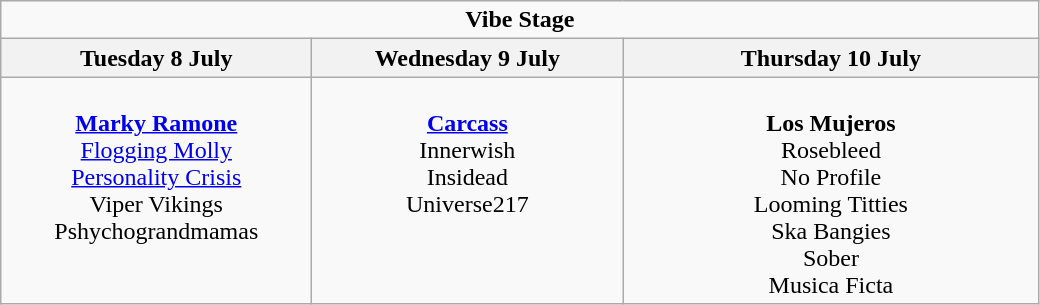<table class="wikitable">
<tr>
<td colspan="3" align="center"><strong>Vibe Stage</strong></td>
</tr>
<tr>
<th>Tuesday 8 July</th>
<th>Wednesday 9 July</th>
<th>Thursday 10 July</th>
</tr>
<tr>
<td valign="top" align="center" width=200><br><strong><a href='#'>Marky Ramone</a></strong>
<br><a href='#'>Flogging Molly</a>
<br><a href='#'>Personality Crisis</a>
<br>Viper Vikings
<br>Pshychograndmamas</td>
<td valign="top" align="center" width=200><br><strong><a href='#'>Carcass</a></strong>
<br>Innerwish
<br>Insidead
<br>Universe217</td>
<td valign="top" align="center" width=270><br><strong>Los Mujeros</strong>
<br>Rosebleed
<br>No Profile
<br>Looming Titties
<br>Ska Bangies
<br>Sober
<br>Musica Ficta</td>
</tr>
</table>
